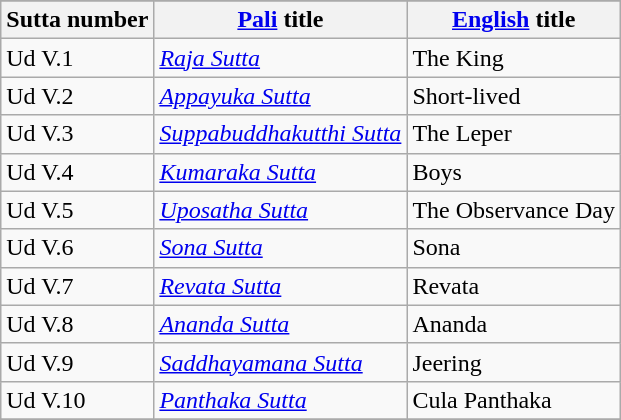<table class="wikitable">
<tr>
</tr>
<tr>
<th>Sutta number</th>
<th><a href='#'>Pali</a> title</th>
<th><a href='#'>English</a> title</th>
</tr>
<tr>
<td>Ud V.1</td>
<td><em><a href='#'>Raja Sutta</a></em></td>
<td>The King</td>
</tr>
<tr>
<td>Ud V.2</td>
<td><em><a href='#'>Appayuka Sutta</a></em></td>
<td>Short-lived</td>
</tr>
<tr>
<td>Ud V.3</td>
<td><em><a href='#'>Suppabuddhakutthi Sutta</a></em></td>
<td>The Leper</td>
</tr>
<tr>
<td>Ud V.4</td>
<td><em><a href='#'>Kumaraka Sutta</a></em></td>
<td>Boys</td>
</tr>
<tr>
<td>Ud V.5</td>
<td><em><a href='#'>Uposatha Sutta</a></em></td>
<td>The Observance Day</td>
</tr>
<tr>
<td>Ud V.6</td>
<td><em><a href='#'>Sona Sutta</a></em></td>
<td>Sona</td>
</tr>
<tr>
<td>Ud V.7</td>
<td><em><a href='#'>Revata Sutta</a></em></td>
<td>Revata</td>
</tr>
<tr>
<td>Ud V.8</td>
<td><em><a href='#'>Ananda Sutta</a></em></td>
<td>Ananda</td>
</tr>
<tr>
<td>Ud V.9</td>
<td><em><a href='#'>Saddhayamana Sutta</a></em></td>
<td>Jeering</td>
</tr>
<tr>
<td>Ud V.10</td>
<td><em><a href='#'>Panthaka Sutta</a></em></td>
<td>Cula Panthaka</td>
</tr>
<tr>
</tr>
</table>
